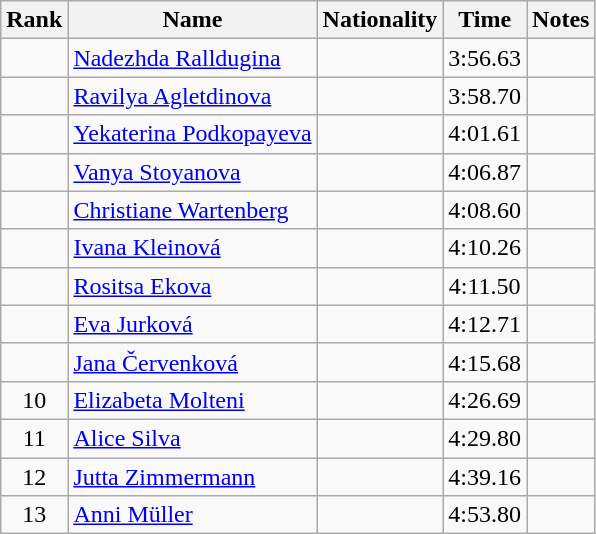<table class="wikitable sortable" style="text-align:center">
<tr>
<th>Rank</th>
<th>Name</th>
<th>Nationality</th>
<th>Time</th>
<th>Notes</th>
</tr>
<tr>
<td></td>
<td align="left"><a href='#'>Nadezhda Ralldugina</a></td>
<td align=left></td>
<td>3:56.63</td>
<td></td>
</tr>
<tr>
<td></td>
<td align="left"><a href='#'>Ravilya Agletdinova</a></td>
<td align=left></td>
<td>3:58.70</td>
<td></td>
</tr>
<tr>
<td></td>
<td align="left"><a href='#'>Yekaterina Podkopayeva</a></td>
<td align=left></td>
<td>4:01.61</td>
<td></td>
</tr>
<tr>
<td></td>
<td align="left"><a href='#'>Vanya Stoyanova</a></td>
<td align=left></td>
<td>4:06.87</td>
<td></td>
</tr>
<tr>
<td></td>
<td align="left"><a href='#'>Christiane Wartenberg</a></td>
<td align=left></td>
<td>4:08.60</td>
<td></td>
</tr>
<tr>
<td></td>
<td align="left"><a href='#'>Ivana Kleinová</a></td>
<td align=left></td>
<td>4:10.26</td>
<td></td>
</tr>
<tr>
<td></td>
<td align="left"><a href='#'>Rositsa Ekova</a></td>
<td align=left></td>
<td>4:11.50</td>
<td></td>
</tr>
<tr>
<td></td>
<td align="left"><a href='#'>Eva Jurková</a></td>
<td align=left></td>
<td>4:12.71</td>
<td></td>
</tr>
<tr>
<td></td>
<td align="left"><a href='#'>Jana Červenková</a></td>
<td align=left></td>
<td>4:15.68</td>
<td></td>
</tr>
<tr>
<td>10</td>
<td align="left"><a href='#'>Elizabeta Molteni</a></td>
<td align=left></td>
<td>4:26.69</td>
<td></td>
</tr>
<tr>
<td>11</td>
<td align="left"><a href='#'>Alice Silva</a></td>
<td align=left></td>
<td>4:29.80</td>
<td></td>
</tr>
<tr>
<td>12</td>
<td align="left"><a href='#'>Jutta Zimmermann</a></td>
<td align=left></td>
<td>4:39.16</td>
<td></td>
</tr>
<tr>
<td>13</td>
<td align="left"><a href='#'>Anni Müller</a></td>
<td align=left></td>
<td>4:53.80</td>
<td></td>
</tr>
</table>
